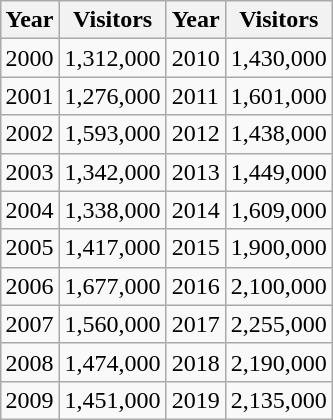<table - class="wikitable" style="float:right; margin-left:0.5em">
<tr>
<th>Year</th>
<th>Visitors</th>
<th>Year</th>
<th>Visitors</th>
</tr>
<tr>
<td>2000</td>
<td>1,312,000</td>
<td>2010</td>
<td>1,430,000</td>
</tr>
<tr>
<td>2001</td>
<td>1,276,000</td>
<td>2011</td>
<td>1,601,000</td>
</tr>
<tr>
<td>2002</td>
<td>1,593,000</td>
<td>2012</td>
<td>1,438,000</td>
</tr>
<tr>
<td>2003</td>
<td>1,342,000</td>
<td>2013</td>
<td>1,449,000</td>
</tr>
<tr>
<td>2004</td>
<td>1,338,000</td>
<td>2014</td>
<td>1,609,000</td>
</tr>
<tr>
<td>2005</td>
<td>1,417,000</td>
<td>2015</td>
<td>1,900,000</td>
</tr>
<tr>
<td>2006</td>
<td>1,677,000</td>
<td>2016</td>
<td>2,100,000</td>
</tr>
<tr>
<td>2007</td>
<td>1,560,000</td>
<td>2017</td>
<td>2,255,000</td>
</tr>
<tr>
<td>2008</td>
<td>1,474,000</td>
<td>2018</td>
<td>2,190,000</td>
</tr>
<tr>
<td>2009</td>
<td>1,451,000</td>
<td>2019</td>
<td>2,135,000</td>
</tr>
</table>
